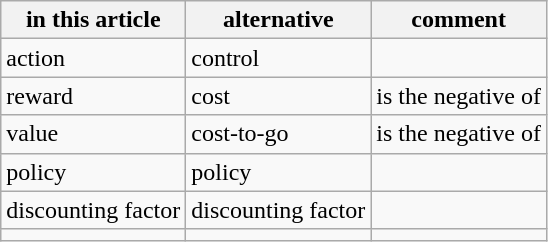<table class="wikitable">
<tr>
<th>in this article</th>
<th>alternative</th>
<th>comment</th>
</tr>
<tr>
<td>action </td>
<td>control </td>
<td></td>
</tr>
<tr>
<td>reward </td>
<td>cost </td>
<td> is the negative of </td>
</tr>
<tr>
<td>value </td>
<td>cost-to-go </td>
<td> is the negative of </td>
</tr>
<tr>
<td>policy </td>
<td>policy </td>
<td></td>
</tr>
<tr>
<td>discounting factor </td>
<td>discounting factor </td>
<td></td>
</tr>
<tr>
<td></td>
<td></td>
<td></td>
</tr>
</table>
